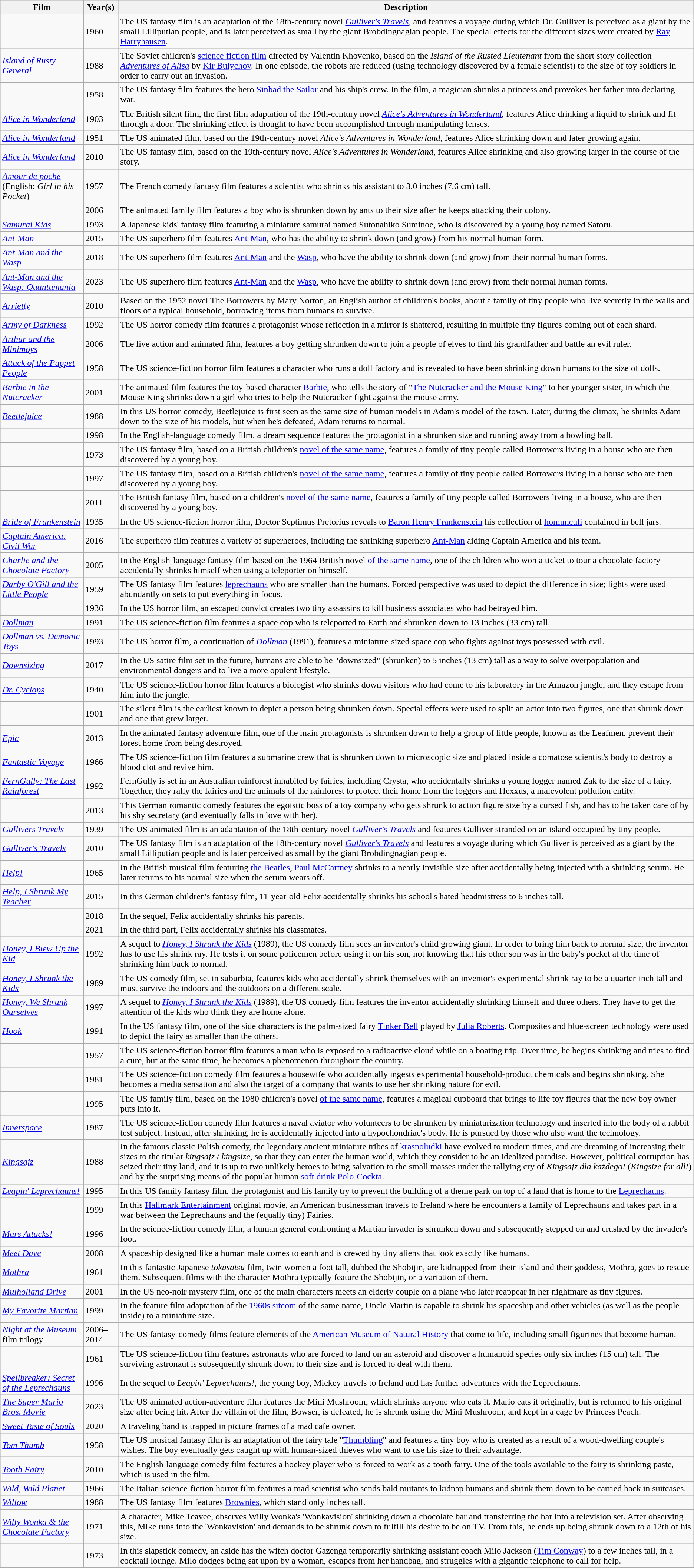<table class="wikitable sortable" border="1">
<tr>
<th scope="col">Film</th>
<th scope="col">Year(s)</th>
<th scope="col" class="unsortable">Description</th>
</tr>
<tr>
<td><em></em></td>
<td>1960</td>
<td>The US fantasy film is an adaptation of the 18th-century novel <em><a href='#'>Gulliver's Travels</a></em>, and features a voyage during which Dr. Gulliver is perceived as a giant by the small Lilliputian people, and is later perceived as small by the giant Brobdingnagian people. The special effects for the different sizes were created by <a href='#'>Ray Harryhausen</a>.</td>
</tr>
<tr>
<td><em><a href='#'>Island of Rusty General</a></em></td>
<td>1988</td>
<td>The Soviet children's <a href='#'>science fiction film</a> directed by Valentin Khovenko, based on the <em>Island of the Rusted Lieutenant</em> from the short story collection <em><a href='#'>Adventures of Alisa</a></em> by <a href='#'>Kir Bulychov</a>. In one episode, the robots are reduced (using technology discovered by a female scientist) to the size of toy soldiers in order to carry out an invasion.</td>
</tr>
<tr>
<td><em></em></td>
<td>1958</td>
<td>The US fantasy film features the hero <a href='#'>Sinbad the Sailor</a> and his ship's crew. In the film, a magician shrinks a princess and provokes her father into declaring war.</td>
</tr>
<tr>
<td><em><a href='#'>Alice in Wonderland</a></em></td>
<td>1903</td>
<td>The British silent film, the first film adaptation of the 19th-century novel <em><a href='#'>Alice's Adventures in Wonderland</a></em>, features Alice drinking a liquid to shrink and fit through a door. The shrinking effect is thought to have been accomplished through manipulating lenses.</td>
</tr>
<tr>
<td><em><a href='#'>Alice in Wonderland</a></em></td>
<td>1951</td>
<td>The US animated film, based on the 19th-century novel <em>Alice's Adventures in Wonderland</em>, features Alice shrinking down and later growing again.</td>
</tr>
<tr>
<td><em><a href='#'>Alice in Wonderland</a></em></td>
<td>2010</td>
<td>The US fantasy film, based on the 19th-century novel <em>Alice's Adventures in Wonderland</em>, features Alice shrinking and also growing larger in the course of the story.</td>
</tr>
<tr>
<td><em><a href='#'>Amour de poche</a></em> (English: <em>Girl in his Pocket</em>)</td>
<td>1957</td>
<td>The French comedy fantasy film features a scientist who shrinks his assistant to 3.0 inches (7.6 cm) tall.</td>
</tr>
<tr>
<td><em></em></td>
<td>2006</td>
<td>The animated family film features a boy who is shrunken down by ants to their size after he keeps attacking their colony.</td>
</tr>
<tr>
<td><em><a href='#'>Samurai Kids</a></em></td>
<td>1993</td>
<td>A Japanese kids' fantasy film featuring a miniature samurai named Sutonahiko Suminoe, who is discovered by a young boy named Satoru.</td>
</tr>
<tr>
<td><em><a href='#'>Ant-Man</a></em></td>
<td>2015</td>
<td>The US superhero film features <a href='#'>Ant-Man</a>, who has the ability to shrink down (and grow) from his normal human form.</td>
</tr>
<tr>
<td><em><a href='#'>Ant-Man and the Wasp</a></em></td>
<td>2018</td>
<td>The US superhero film features <a href='#'>Ant-Man</a> and the <a href='#'>Wasp</a>, who have the ability to shrink down (and grow) from their normal human forms.</td>
</tr>
<tr>
<td><em><a href='#'>Ant-Man and the Wasp: Quantumania</a></em></td>
<td>2023</td>
<td>The US superhero film features <a href='#'>Ant-Man</a> and the <a href='#'>Wasp</a>, who have the ability to shrink down (and grow) from their normal human forms.</td>
</tr>
<tr>
<td><em><a href='#'>Arrietty</a></em></td>
<td>2010</td>
<td>Based on the 1952 novel The Borrowers by Mary Norton, an English author of children's books, about a family of tiny people who live secretly in the walls and floors of a typical household, borrowing items from humans to survive.</td>
</tr>
<tr>
<td><em><a href='#'>Army of Darkness</a></em></td>
<td>1992</td>
<td>The US horror comedy film features a protagonist whose reflection in a mirror is shattered, resulting in multiple tiny figures coming out of each shard.</td>
</tr>
<tr>
<td><em><a href='#'>Arthur and the Minimoys</a></em></td>
<td>2006</td>
<td>The live action and animated film, features a boy getting shrunken down to join a people of elves to find his grandfather and battle an evil ruler.</td>
</tr>
<tr>
<td><em><a href='#'>Attack of the Puppet People</a></em></td>
<td>1958</td>
<td>The US science-fiction horror film features a character who runs a doll factory and is revealed to have been shrinking down humans to the size of dolls.</td>
</tr>
<tr>
<td><em><a href='#'>Barbie in the Nutcracker</a></em></td>
<td>2001</td>
<td>The animated film features the toy-based character <a href='#'>Barbie</a>, who tells the story of "<a href='#'>The Nutcracker and the Mouse King</a>" to her younger sister, in which the Mouse King shrinks down a girl who tries to help the Nutcracker fight against the mouse army.</td>
</tr>
<tr>
<td><em><a href='#'>Beetlejuice</a></em></td>
<td>1988</td>
<td>In this US horror-comedy, Beetlejuice is first seen as the same size of human models in Adam's model of the town. Later, during the climax, he shrinks Adam down to the size of his models, but when he's defeated, Adam returns to normal.</td>
</tr>
<tr>
<td><em></em></td>
<td>1998</td>
<td>In the English-language comedy film, a dream sequence features the protagonist in a shrunken size and running away from a bowling ball.</td>
</tr>
<tr>
<td><em></em></td>
<td>1973</td>
<td>The US fantasy film, based on a British children's <a href='#'>novel of the same name</a>, features a family of tiny people called Borrowers living in a house who are then discovered by a young boy.</td>
</tr>
<tr>
<td><em></em></td>
<td>1997</td>
<td>The US fantasy film, based on a British children's <a href='#'>novel of the same name</a>, features a family of tiny people called Borrowers living in a house who are then discovered by a young boy.</td>
</tr>
<tr>
<td><em></em></td>
<td>2011</td>
<td>The British fantasy film, based on a children's <a href='#'>novel of the same name</a>, features a family of tiny people called Borrowers living in a house, who are then discovered by a young boy.</td>
</tr>
<tr>
<td><em><a href='#'>Bride of Frankenstein</a></em></td>
<td>1935</td>
<td>In the US science-fiction horror film, Doctor Septimus Pretorius reveals to <a href='#'>Baron Henry Frankenstein</a> his collection of <a href='#'>homunculi</a> contained in bell jars.</td>
</tr>
<tr>
<td><em><a href='#'>Captain America: Civil War</a></em></td>
<td>2016</td>
<td>The superhero film features a variety of superheroes, including the shrinking superhero <a href='#'>Ant-Man</a> aiding Captain America and his team.</td>
</tr>
<tr>
<td><em><a href='#'>Charlie and the Chocolate Factory</a></em></td>
<td>2005</td>
<td>In the English-language fantasy film based on the 1964 British novel <a href='#'>of the same name</a>, one of the children who won a ticket to tour a chocolate factory accidentally shrinks himself when using a teleporter on himself.</td>
</tr>
<tr>
<td><em><a href='#'>Darby O'Gill and the Little People</a></em></td>
<td>1959</td>
<td>The US fantasy film features <a href='#'>leprechauns</a> who are smaller than the humans. Forced perspective was used to depict the difference in size; lights were used abundantly on sets to put everything in focus.</td>
</tr>
<tr>
<td><em></em></td>
<td>1936</td>
<td>In the US horror film, an escaped convict creates two tiny assassins to kill business associates who had betrayed him.</td>
</tr>
<tr>
<td><em><a href='#'>Dollman</a></em></td>
<td>1991</td>
<td>The US science-fiction film features a space cop who is teleported to Earth and shrunken down to 13 inches (33 cm) tall.</td>
</tr>
<tr>
<td><em><a href='#'>Dollman vs. Demonic Toys</a></em></td>
<td>1993</td>
<td>The US horror film, a continuation of <em><a href='#'>Dollman</a></em> (1991), features a miniature-sized space cop who fights against toys possessed with evil.</td>
</tr>
<tr>
<td><em><a href='#'>Downsizing</a></em></td>
<td>2017</td>
<td>In the US satire film set in the future, humans are able to be "downsized" (shrunken) to 5 inches (13 cm) tall as a way to solve overpopulation and environmental dangers and to live a more opulent lifestyle.</td>
</tr>
<tr>
<td><em><a href='#'>Dr. Cyclops</a></em></td>
<td>1940</td>
<td>The US science-fiction horror film features a biologist who shrinks down visitors who had come to his laboratory in the Amazon jungle, and they escape from him into the jungle.</td>
</tr>
<tr>
<td><em></em></td>
<td>1901</td>
<td>The silent film is the earliest known to depict a person being shrunken down. Special effects were used to split an actor into two figures, one that shrunk down and one that grew larger.</td>
</tr>
<tr>
<td><em><a href='#'>Epic</a></em></td>
<td>2013</td>
<td>In the animated fantasy adventure film, one of the main protagonists is shrunken down to help a group of little people, known as the Leafmen, prevent their forest home from being destroyed.</td>
</tr>
<tr>
<td><em><a href='#'>Fantastic Voyage</a></em></td>
<td>1966</td>
<td>The US science-fiction film features a submarine crew that is shrunken down to microscopic size and placed inside a comatose scientist's body to destroy a blood clot and revive him.</td>
</tr>
<tr>
<td><em><a href='#'>FernGully: The Last Rainforest</a></em></td>
<td>1992</td>
<td>FernGully is set in an Australian rainforest inhabited by fairies, including Crysta, who accidentally shrinks a young logger named Zak to the size of a fairy. Together, they rally the fairies and the animals of the rainforest to protect their home from the loggers and Hexxus, a malevolent pollution entity.</td>
</tr>
<tr>
<td><em></em></td>
<td>2013</td>
<td>This German romantic comedy features the egoistic boss of a toy company who gets shrunk to action figure size by a cursed fish, and has to be taken care of by his shy secretary (and eventually falls in love with her).</td>
</tr>
<tr>
<td><em><a href='#'>Gullivers Travels</a></em></td>
<td>1939</td>
<td>The US animated film is an adaptation of the 18th-century novel <em><a href='#'>Gulliver's Travels</a></em> and features Gulliver stranded on an island occupied by tiny people.</td>
</tr>
<tr>
<td><em><a href='#'>Gulliver's Travels</a></em></td>
<td>2010</td>
<td>The US fantasy film is an adaptation of the 18th-century novel <em><a href='#'>Gulliver's Travels</a></em> and features a voyage during which Gulliver is perceived as a giant by the small Lilliputian people and is later perceived as small by the giant Brobdingnagian people.</td>
</tr>
<tr>
<td><em><a href='#'>Help!</a></em></td>
<td>1965</td>
<td>In the British musical film featuring <a href='#'>the Beatles</a>, <a href='#'>Paul McCartney</a> shrinks to a nearly invisible size after accidentally being injected with a shrinking serum. He later returns to his normal size when the serum wears off.</td>
</tr>
<tr>
<td><em><a href='#'>Help, I Shrunk My Teacher</a></em></td>
<td>2015</td>
<td>In this German children's fantasy film, 11-year-old Felix accidentally shrinks his school's hated headmistress to 6 inches tall.</td>
</tr>
<tr>
<td><em></em></td>
<td>2018</td>
<td>In the sequel, Felix accidentally shrinks his parents.</td>
</tr>
<tr>
<td><em></em></td>
<td>2021</td>
<td>In the third part, Felix accidentally shrinks his classmates.</td>
</tr>
<tr>
<td><em><a href='#'>Honey, I Blew Up the Kid</a></em></td>
<td>1992</td>
<td>A sequel to <em><a href='#'>Honey, I Shrunk the Kids</a></em> (1989), the US comedy film sees an inventor's child growing giant. In order to bring him back to normal size, the inventor has to use his shrink ray. He tests it on some policemen before using it on his son, not knowing that his other son was in the baby's pocket at the time of shrinking him back to normal.</td>
</tr>
<tr>
<td><em><a href='#'>Honey, I Shrunk the Kids</a></em></td>
<td>1989</td>
<td>The US comedy film, set in suburbia, features kids who accidentally shrink themselves with an inventor's experimental shrink ray to be a quarter-inch tall and must survive the indoors and the outdoors on a different scale.</td>
</tr>
<tr>
<td><em><a href='#'>Honey, We Shrunk Ourselves</a></em></td>
<td>1997</td>
<td>A sequel to <em><a href='#'>Honey, I Shrunk the Kids</a></em> (1989), the US comedy film features the inventor accidentally shrinking himself and three others. They have to get the attention of the kids who think they are home alone.</td>
</tr>
<tr>
<td><em><a href='#'>Hook</a></em></td>
<td>1991</td>
<td>In the US fantasy film, one of the side characters is the palm-sized fairy <a href='#'>Tinker Bell</a> played by <a href='#'>Julia Roberts</a>. Composites and blue-screen technology were used to depict the fairy as smaller than the others.</td>
</tr>
<tr>
<td><em></em></td>
<td>1957</td>
<td>The US science-fiction horror film features a man who is exposed to a radioactive cloud while on a boating trip. Over time, he begins shrinking and tries to find a cure, but at the same time, he becomes a phenomenon throughout the country.</td>
</tr>
<tr>
<td><em></em></td>
<td>1981</td>
<td>The US science-fiction comedy film features a housewife who accidentally ingests experimental household-product chemicals and begins shrinking. She becomes a media sensation and also the target of a company that wants to use her shrinking nature for evil.</td>
</tr>
<tr>
<td><em></em></td>
<td>1995</td>
<td>The US family film, based on the 1980 children's novel <a href='#'>of the same name</a>, features a magical cupboard that brings to life toy figures that the new boy owner puts into it.</td>
</tr>
<tr>
<td><em><a href='#'>Innerspace</a></em></td>
<td>1987</td>
<td>The US science-fiction comedy film features a naval aviator who volunteers to be shrunken by miniaturization technology and inserted into the body of a rabbit test subject. Instead, after shrinking, he is accidentally injected into a hypochondriac's body. He is pursued by those who also want the technology.</td>
</tr>
<tr>
<td><em><a href='#'>Kingsajz</a></em></td>
<td>1988</td>
<td>In the famous classic Polish comedy, the legendary ancient miniature tribes of <a href='#'>krasnoludki</a> have evolved to modern times, and are dreaming of increasing their sizes to the titular <em>kingsajz</em> / <em>kingsize</em>, so that they can enter the human world, which they consider to be an idealized paradise. However, political corruption has seized their tiny land, and it is up to two unlikely heroes to bring salvation to the small masses under the rallying cry of <em>Kingsajz dla każdego!</em> (<em>Kingsize for all!</em>) and by the surprising means of the popular human <a href='#'>soft drink</a> <a href='#'>Polo-Cockta</a>.</td>
</tr>
<tr>
<td><em><a href='#'>Leapin' Leprechauns!</a></em></td>
<td>1995</td>
<td>In this US family fantasy film, the protagonist and his family try to prevent the building of a theme park on top of a land that is home to the <a href='#'>Leprechauns</a>.</td>
</tr>
<tr>
<td><em></em></td>
<td>1999</td>
<td>In this <a href='#'>Hallmark Entertainment</a> original movie, an American businessman travels to Ireland where he encounters a family of Leprechauns and takes part in a war between the Leprechauns and the (equally tiny) Fairies.</td>
</tr>
<tr>
<td><em><a href='#'>Mars Attacks!</a></em></td>
<td>1996</td>
<td>In the science-fiction comedy film, a human general confronting a Martian invader is shrunken down and subsequently stepped on and crushed by the invader's foot.</td>
</tr>
<tr>
<td><em><a href='#'>Meet Dave</a></em></td>
<td>2008</td>
<td>A spaceship designed like a human male comes to earth and is crewed by tiny aliens that look exactly like humans.</td>
</tr>
<tr>
<td><em><a href='#'>Mothra</a></em></td>
<td>1961</td>
<td>In this fantastic Japanese <em>tokusatsu</em> film,  twin women a foot tall, dubbed the Shobijin, are kidnapped from their island and their goddess, Mothra, goes to rescue them. Subsequent films with the character Mothra typically feature the Shobijin, or a variation of them.</td>
</tr>
<tr>
<td><em><a href='#'>Mulholland Drive</a></em></td>
<td>2001</td>
<td>In the US neo-noir mystery film, one of the main characters meets an elderly couple on a plane who later reappear in her nightmare as tiny figures.</td>
</tr>
<tr>
<td><em><a href='#'>My Favorite Martian</a></em></td>
<td>1999</td>
<td>In the feature film adaptation of the <a href='#'>1960s sitcom</a> of the same name, Uncle Martin is capable to shrink his spaceship and other vehicles (as well as the people inside) to a miniature size.</td>
</tr>
<tr>
<td><em><a href='#'>Night at the Museum</a></em> film trilogy</td>
<td>2006–2014</td>
<td>The US fantasy-comedy films feature elements of the <a href='#'>American Museum of Natural History</a> that come to life, including small figurines that become human.</td>
</tr>
<tr>
<td><em></em></td>
<td>1961</td>
<td>The US science-fiction film features astronauts who are forced to land on an asteroid and discover a humanoid species only six inches (15 cm) tall. The surviving astronaut is subsequently shrunk down to their size and is forced to deal with them.</td>
</tr>
<tr>
<td><em><a href='#'>Spellbreaker: Secret of the Leprechauns</a></em></td>
<td>1996</td>
<td>In the sequel to <em>Leapin' Leprechauns!</em>, the young boy, Mickey travels to Ireland and has further adventures with the Leprechauns.</td>
</tr>
<tr>
<td><em><a href='#'>The Super Mario Bros. Movie</a></em></td>
<td>2023</td>
<td>The US animated action-adventure film features the Mini Mushroom, which shrinks anyone who eats it. Mario eats it originally, but is returned to his original size after being hit. After the villain of the film, Bowser, is defeated, he is shrunk using the Mini Mushroom, and kept in a cage by Princess Peach.</td>
</tr>
<tr>
<td><em><a href='#'>Sweet Taste of Souls</a></em></td>
<td>2020</td>
<td>A traveling band is trapped in picture frames of a mad cafe owner.</td>
</tr>
<tr>
<td><em><a href='#'>Tom Thumb</a></em></td>
<td>1958</td>
<td>The US musical fantasy film is an adaptation of the fairy tale "<a href='#'>Thumbling</a>" and features a tiny boy who is created as a result of a wood-dwelling couple's wishes. The boy eventually gets caught up with human-sized thieves who want to use his size to their advantage.</td>
</tr>
<tr>
<td><em><a href='#'>Tooth Fairy</a></em></td>
<td>2010</td>
<td>The English-language comedy film features a hockey player who is forced to work as a tooth fairy. One of the tools available to the fairy is shrinking paste, which is used in the film.</td>
</tr>
<tr>
<td><em><a href='#'>Wild, Wild Planet</a></em></td>
<td>1966</td>
<td>The Italian science-fiction horror film features a mad scientist who sends bald mutants to kidnap humans and shrink them down to be carried back in suitcases.</td>
</tr>
<tr>
<td><em><a href='#'>Willow</a></em></td>
<td>1988</td>
<td>The US fantasy film features <a href='#'>Brownies</a>, which stand only inches tall.</td>
</tr>
<tr>
<td><em><a href='#'>Willy Wonka & the Chocolate Factory</a></em></td>
<td>1971</td>
<td>A character, Mike Teavee, observes Willy Wonka's 'Wonkavision' shrinking down a chocolate bar and transferring the bar into a television set. After observing this, Mike runs into the 'Wonkavision' and demands to be shrunk down to fulfill his desire to be on TV. From this, he ends up being shrunk down to a 12th of his size.</td>
</tr>
<tr>
<td><em></em></td>
<td>1973</td>
<td>In this slapstick comedy,  an aside has the witch doctor Gazenga temporarily shrinking assistant coach Milo Jackson (<a href='#'>Tim Conway</a>) to a few inches tall, in a cocktail lounge. Milo dodges being sat upon by a woman, escapes from her handbag, and struggles with a gigantic telephone to call for help.</td>
</tr>
</table>
